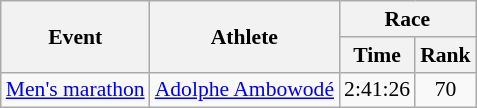<table class="wikitable" border="1" style="font-size:90%">
<tr>
<th rowspan=2>Event</th>
<th rowspan=2>Athlete</th>
<th colspan=2>Race</th>
</tr>
<tr>
<th>Time</th>
<th>Rank</th>
</tr>
<tr>
<td><a href='#'>Men's marathon</a></td>
<td><a href='#'>Adolphe Ambowodé</a></td>
<td align=center>2:41:26</td>
<td align=center>70</td>
</tr>
</table>
